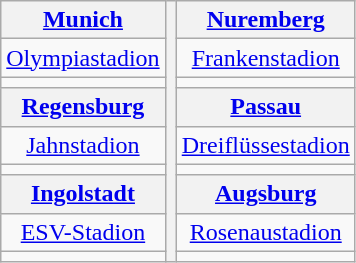<table class="wikitable" style="text-align:center">
<tr>
<th><a href='#'>Munich</a></th>
<th rowspan=9 colspan=2></th>
<th><a href='#'>Nuremberg</a></th>
</tr>
<tr>
<td><a href='#'>Olympiastadion</a></td>
<td><a href='#'>Frankenstadion</a></td>
</tr>
<tr>
<td></td>
<td></td>
</tr>
<tr>
<th><a href='#'>Regensburg</a></th>
<th><a href='#'>Passau</a></th>
</tr>
<tr>
<td><a href='#'>Jahnstadion</a></td>
<td><a href='#'>Dreiflüssestadion</a></td>
</tr>
<tr>
<td></td>
<td></td>
</tr>
<tr>
<th><a href='#'>Ingolstadt</a></th>
<th><a href='#'>Augsburg</a></th>
</tr>
<tr>
<td><a href='#'>ESV-Stadion</a></td>
<td><a href='#'>Rosenaustadion</a></td>
</tr>
<tr>
<td></td>
<td></td>
</tr>
</table>
